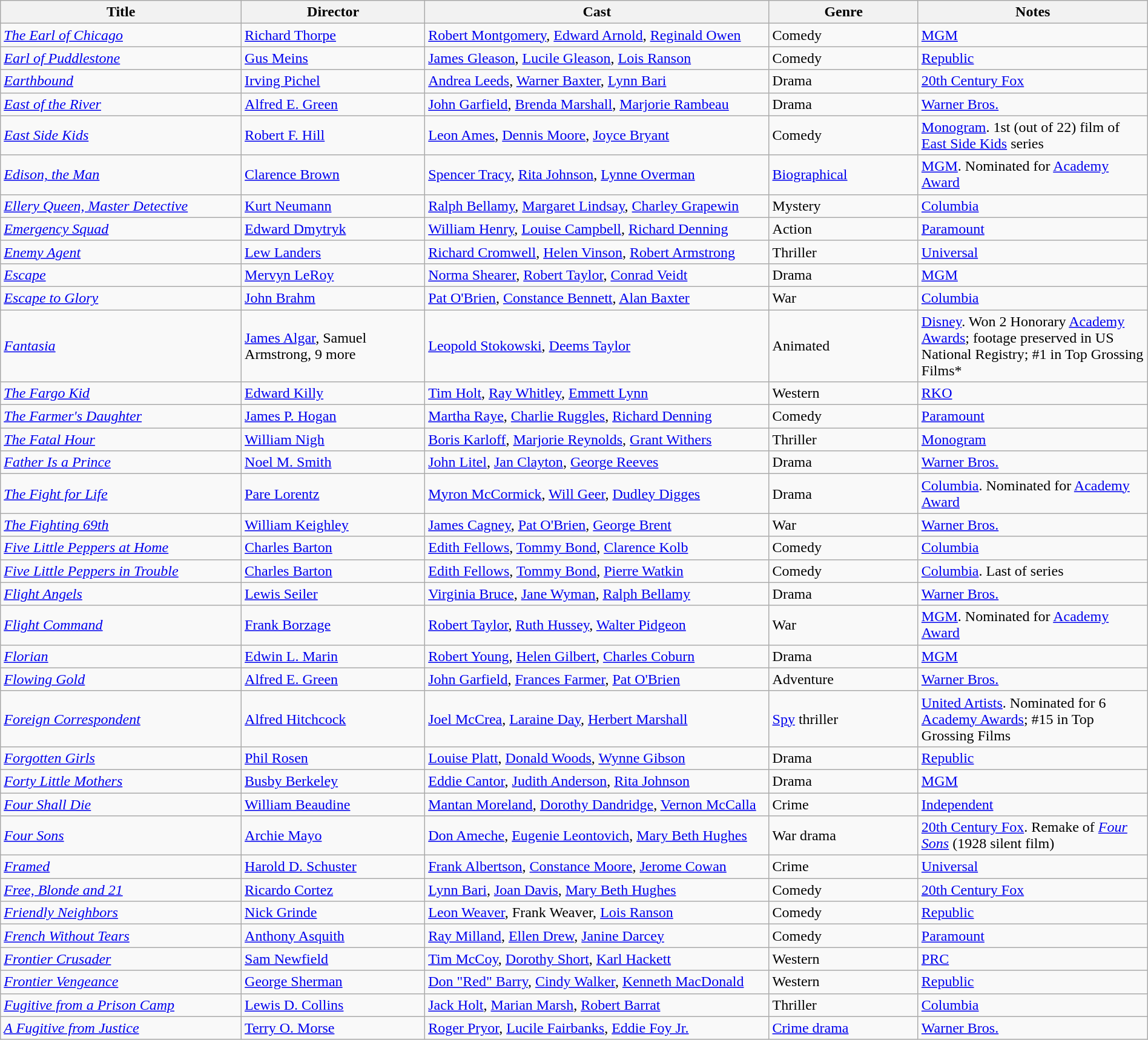<table class="wikitable" style="width:100%;">
<tr>
<th style="width:21%;">Title</th>
<th style="width:16%;">Director</th>
<th style="width:30%;">Cast</th>
<th style="width:13%;">Genre</th>
<th style="width:20%;">Notes</th>
</tr>
<tr>
<td><em><a href='#'>The Earl of Chicago</a></em></td>
<td><a href='#'>Richard Thorpe</a></td>
<td><a href='#'>Robert Montgomery</a>, <a href='#'>Edward Arnold</a>, <a href='#'>Reginald Owen</a></td>
<td>Comedy</td>
<td><a href='#'>MGM</a></td>
</tr>
<tr>
<td><em><a href='#'>Earl of Puddlestone</a></em></td>
<td><a href='#'>Gus Meins</a></td>
<td><a href='#'>James Gleason</a>, <a href='#'>Lucile Gleason</a>, <a href='#'>Lois Ranson</a></td>
<td>Comedy</td>
<td><a href='#'>Republic</a></td>
</tr>
<tr>
<td><em><a href='#'>Earthbound</a></em></td>
<td><a href='#'>Irving Pichel</a></td>
<td><a href='#'>Andrea Leeds</a>, <a href='#'>Warner Baxter</a>, <a href='#'>Lynn Bari</a></td>
<td>Drama</td>
<td><a href='#'>20th Century Fox</a></td>
</tr>
<tr>
<td><em><a href='#'>East of the River</a></em></td>
<td><a href='#'>Alfred E. Green</a></td>
<td><a href='#'>John Garfield</a>, <a href='#'>Brenda Marshall</a>, <a href='#'>Marjorie Rambeau</a></td>
<td>Drama</td>
<td><a href='#'>Warner Bros.</a></td>
</tr>
<tr>
<td><em><a href='#'>East Side Kids</a></em></td>
<td><a href='#'>Robert F. Hill</a></td>
<td><a href='#'>Leon Ames</a>, <a href='#'>Dennis Moore</a>, <a href='#'>Joyce Bryant</a></td>
<td>Comedy</td>
<td><a href='#'>Monogram</a>. 1st (out of 22) film of <a href='#'>East Side Kids</a> series</td>
</tr>
<tr>
<td><em><a href='#'>Edison, the Man</a></em></td>
<td><a href='#'>Clarence Brown</a></td>
<td><a href='#'>Spencer Tracy</a>, <a href='#'>Rita Johnson</a>, <a href='#'>Lynne Overman</a></td>
<td><a href='#'>Biographical</a></td>
<td><a href='#'>MGM</a>. Nominated for <a href='#'>Academy Award</a></td>
</tr>
<tr>
<td><em><a href='#'>Ellery Queen, Master Detective</a></em></td>
<td><a href='#'>Kurt Neumann</a></td>
<td><a href='#'>Ralph Bellamy</a>, <a href='#'>Margaret Lindsay</a>, <a href='#'>Charley Grapewin</a></td>
<td>Mystery</td>
<td><a href='#'>Columbia</a></td>
</tr>
<tr>
<td><em><a href='#'>Emergency Squad</a></em></td>
<td><a href='#'>Edward Dmytryk</a></td>
<td><a href='#'>William Henry</a>, <a href='#'>Louise Campbell</a>, <a href='#'>Richard Denning</a></td>
<td>Action</td>
<td><a href='#'>Paramount</a></td>
</tr>
<tr>
<td><em><a href='#'>Enemy Agent</a></em></td>
<td><a href='#'>Lew Landers</a></td>
<td><a href='#'>Richard Cromwell</a>, <a href='#'>Helen Vinson</a>, <a href='#'>Robert Armstrong</a></td>
<td>Thriller</td>
<td><a href='#'>Universal</a></td>
</tr>
<tr>
<td><em><a href='#'>Escape</a></em></td>
<td><a href='#'>Mervyn LeRoy</a></td>
<td><a href='#'>Norma Shearer</a>, <a href='#'>Robert Taylor</a>, <a href='#'>Conrad Veidt</a></td>
<td>Drama</td>
<td><a href='#'>MGM</a></td>
</tr>
<tr>
<td><em><a href='#'>Escape to Glory</a></em></td>
<td><a href='#'>John Brahm</a></td>
<td><a href='#'>Pat O'Brien</a>, <a href='#'>Constance Bennett</a>, <a href='#'>Alan Baxter</a></td>
<td>War</td>
<td><a href='#'>Columbia</a></td>
</tr>
<tr>
<td><em><a href='#'>Fantasia</a></em></td>
<td><a href='#'>James Algar</a>, Samuel Armstrong, 9 more</td>
<td><a href='#'>Leopold Stokowski</a>, <a href='#'>Deems Taylor</a></td>
<td>Animated</td>
<td><a href='#'>Disney</a>. Won 2 Honorary <a href='#'>Academy Awards</a>; footage preserved in US National Registry; #1 in Top Grossing Films*</td>
</tr>
<tr>
<td><em><a href='#'>The Fargo Kid</a></em></td>
<td><a href='#'>Edward Killy</a></td>
<td><a href='#'>Tim Holt</a>, <a href='#'>Ray Whitley</a>, <a href='#'>Emmett Lynn</a></td>
<td>Western</td>
<td><a href='#'>RKO</a></td>
</tr>
<tr>
<td><em><a href='#'>The Farmer's Daughter</a></em></td>
<td><a href='#'>James P. Hogan</a></td>
<td><a href='#'>Martha Raye</a>, <a href='#'>Charlie Ruggles</a>, <a href='#'>Richard Denning</a></td>
<td>Comedy</td>
<td><a href='#'>Paramount</a></td>
</tr>
<tr>
<td><em><a href='#'>The Fatal Hour</a></em></td>
<td><a href='#'>William Nigh</a></td>
<td><a href='#'>Boris Karloff</a>, <a href='#'>Marjorie Reynolds</a>, <a href='#'>Grant Withers</a></td>
<td>Thriller</td>
<td><a href='#'>Monogram</a></td>
</tr>
<tr>
<td><em><a href='#'>Father Is a Prince</a></em></td>
<td><a href='#'>Noel M. Smith</a></td>
<td><a href='#'>John Litel</a>, <a href='#'>Jan Clayton</a>, <a href='#'>George Reeves</a></td>
<td>Drama</td>
<td><a href='#'>Warner Bros.</a></td>
</tr>
<tr>
<td><em><a href='#'>The Fight for Life</a></em></td>
<td><a href='#'>Pare Lorentz</a></td>
<td><a href='#'>Myron McCormick</a>, <a href='#'>Will Geer</a>, <a href='#'>Dudley Digges</a></td>
<td>Drama</td>
<td><a href='#'>Columbia</a>. Nominated for <a href='#'>Academy Award</a></td>
</tr>
<tr>
<td><em><a href='#'>The Fighting 69th</a></em></td>
<td><a href='#'>William Keighley</a></td>
<td><a href='#'>James Cagney</a>, <a href='#'>Pat O'Brien</a>, <a href='#'>George Brent</a></td>
<td>War</td>
<td><a href='#'>Warner Bros.</a></td>
</tr>
<tr>
<td><em><a href='#'>Five Little Peppers at Home</a></em></td>
<td><a href='#'>Charles Barton</a></td>
<td><a href='#'>Edith Fellows</a>, <a href='#'>Tommy Bond</a>, <a href='#'>Clarence Kolb</a></td>
<td>Comedy</td>
<td><a href='#'>Columbia</a></td>
</tr>
<tr>
<td><em><a href='#'>Five Little Peppers in Trouble</a></em></td>
<td><a href='#'>Charles Barton</a></td>
<td><a href='#'>Edith Fellows</a>, <a href='#'>Tommy Bond</a>, <a href='#'>Pierre Watkin</a></td>
<td>Comedy</td>
<td><a href='#'>Columbia</a>. Last of series</td>
</tr>
<tr>
<td><em><a href='#'>Flight Angels</a></em></td>
<td><a href='#'>Lewis Seiler</a></td>
<td><a href='#'>Virginia Bruce</a>, <a href='#'>Jane Wyman</a>, <a href='#'>Ralph Bellamy</a></td>
<td>Drama</td>
<td><a href='#'>Warner Bros.</a></td>
</tr>
<tr>
<td><em><a href='#'>Flight Command</a></em></td>
<td><a href='#'>Frank Borzage</a></td>
<td><a href='#'>Robert Taylor</a>, <a href='#'>Ruth Hussey</a>, <a href='#'>Walter Pidgeon</a></td>
<td>War</td>
<td><a href='#'>MGM</a>. Nominated for <a href='#'>Academy Award</a></td>
</tr>
<tr>
<td><em><a href='#'>Florian</a></em></td>
<td><a href='#'>Edwin L. Marin</a></td>
<td><a href='#'>Robert Young</a>, <a href='#'>Helen Gilbert</a>, <a href='#'>Charles Coburn</a></td>
<td>Drama</td>
<td><a href='#'>MGM</a></td>
</tr>
<tr>
<td><em><a href='#'>Flowing Gold</a></em></td>
<td><a href='#'>Alfred E. Green</a></td>
<td><a href='#'>John Garfield</a>, <a href='#'>Frances Farmer</a>, <a href='#'>Pat O'Brien</a></td>
<td>Adventure</td>
<td><a href='#'>Warner Bros.</a></td>
</tr>
<tr>
<td><em><a href='#'>Foreign Correspondent</a></em></td>
<td><a href='#'>Alfred Hitchcock</a></td>
<td><a href='#'>Joel McCrea</a>, <a href='#'>Laraine Day</a>, <a href='#'>Herbert Marshall</a></td>
<td><a href='#'>Spy</a> thriller</td>
<td><a href='#'>United Artists</a>. Nominated for 6 <a href='#'>Academy Awards</a>; #15 in Top Grossing Films</td>
</tr>
<tr>
<td><em><a href='#'>Forgotten Girls</a></em></td>
<td><a href='#'>Phil Rosen</a></td>
<td><a href='#'>Louise Platt</a>, <a href='#'>Donald Woods</a>, <a href='#'>Wynne Gibson</a></td>
<td>Drama</td>
<td><a href='#'>Republic</a></td>
</tr>
<tr>
<td><em><a href='#'>Forty Little Mothers</a></em></td>
<td><a href='#'>Busby Berkeley</a></td>
<td><a href='#'>Eddie Cantor</a>, <a href='#'>Judith Anderson</a>, <a href='#'>Rita Johnson</a></td>
<td>Drama</td>
<td><a href='#'>MGM</a></td>
</tr>
<tr>
<td><em><a href='#'>Four Shall Die</a></em></td>
<td><a href='#'>William Beaudine</a></td>
<td><a href='#'>Mantan Moreland</a>, <a href='#'>Dorothy Dandridge</a>, <a href='#'>Vernon McCalla</a></td>
<td>Crime</td>
<td><a href='#'>Independent</a></td>
</tr>
<tr>
<td><em><a href='#'>Four Sons</a></em></td>
<td><a href='#'>Archie Mayo</a></td>
<td><a href='#'>Don Ameche</a>, <a href='#'>Eugenie Leontovich</a>, <a href='#'>Mary Beth Hughes</a></td>
<td>War drama</td>
<td><a href='#'>20th Century Fox</a>. Remake of <em><a href='#'>Four Sons</a></em> (1928 silent film)</td>
</tr>
<tr>
<td><em><a href='#'>Framed</a></em></td>
<td><a href='#'>Harold D. Schuster</a></td>
<td><a href='#'>Frank Albertson</a>, <a href='#'>Constance Moore</a>, <a href='#'>Jerome Cowan</a></td>
<td>Crime</td>
<td><a href='#'>Universal</a></td>
</tr>
<tr>
<td><em><a href='#'>Free, Blonde and 21</a></em></td>
<td><a href='#'>Ricardo Cortez</a></td>
<td><a href='#'>Lynn Bari</a>, <a href='#'>Joan Davis</a>,  <a href='#'>Mary Beth Hughes</a></td>
<td>Comedy</td>
<td><a href='#'>20th Century Fox</a></td>
</tr>
<tr>
<td><em><a href='#'>Friendly Neighbors</a></em></td>
<td><a href='#'>Nick Grinde</a></td>
<td><a href='#'>Leon Weaver</a>, Frank Weaver, <a href='#'>Lois Ranson</a></td>
<td>Comedy</td>
<td><a href='#'>Republic</a></td>
</tr>
<tr>
<td><em><a href='#'>French Without Tears</a></em></td>
<td><a href='#'>Anthony Asquith</a></td>
<td><a href='#'>Ray Milland</a>, <a href='#'>Ellen Drew</a>, <a href='#'>Janine Darcey</a></td>
<td>Comedy</td>
<td><a href='#'>Paramount</a></td>
</tr>
<tr>
<td><em><a href='#'>Frontier Crusader</a></em></td>
<td><a href='#'>Sam Newfield</a></td>
<td><a href='#'>Tim McCoy</a>, <a href='#'>Dorothy Short</a>, <a href='#'>Karl Hackett</a></td>
<td>Western</td>
<td><a href='#'>PRC</a></td>
</tr>
<tr>
<td><em><a href='#'>Frontier Vengeance</a></em></td>
<td><a href='#'>George Sherman</a></td>
<td><a href='#'>Don "Red" Barry</a>, <a href='#'>Cindy Walker</a>, <a href='#'>Kenneth MacDonald</a></td>
<td>Western</td>
<td><a href='#'>Republic</a></td>
</tr>
<tr>
<td><em><a href='#'>Fugitive from a Prison Camp</a></em></td>
<td><a href='#'>Lewis D. Collins</a></td>
<td><a href='#'>Jack Holt</a>, <a href='#'>Marian Marsh</a>, <a href='#'>Robert Barrat</a></td>
<td>Thriller</td>
<td><a href='#'>Columbia</a></td>
</tr>
<tr>
<td><em><a href='#'>A Fugitive from Justice</a></em></td>
<td><a href='#'>Terry O. Morse</a></td>
<td><a href='#'>Roger Pryor</a>, <a href='#'>Lucile Fairbanks</a>, <a href='#'>Eddie Foy Jr.</a></td>
<td><a href='#'>Crime drama</a></td>
<td><a href='#'>Warner Bros.</a></td>
</tr>
</table>
